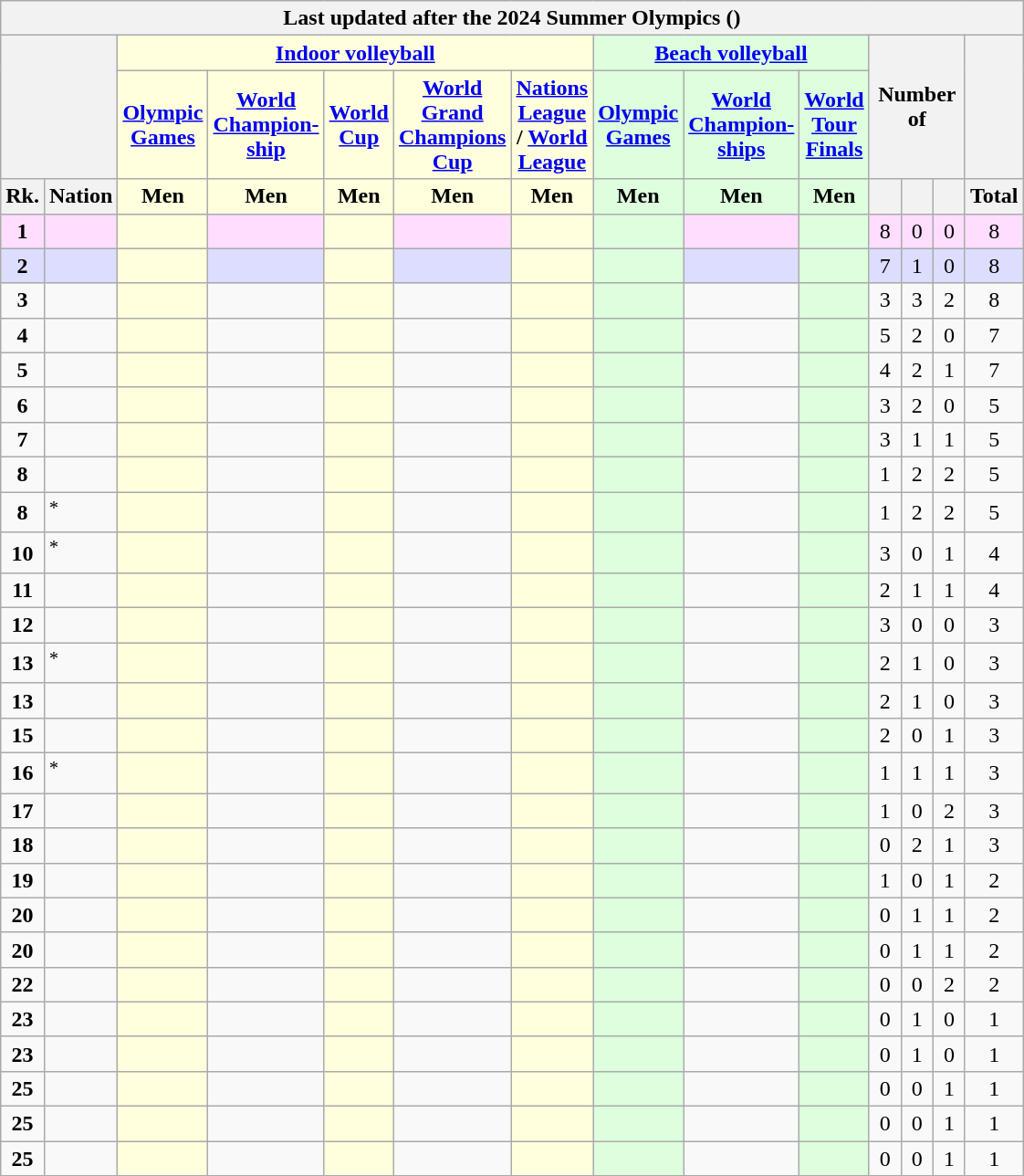<table class="wikitable" style="margin-top:0em; text-align:center; font-size:100%;">
<tr>
<th colspan="14">Last updated after the 2024 Summer Olympics ()</th>
</tr>
<tr>
<th rowspan="2" colspan="2"></th>
<th colspan="5" style="background:#ffd;"><a href='#'>Indoor volleyball</a></th>
<th colspan="3" style="background:#dfd;"><a href='#'>Beach volleyball</a></th>
<th rowspan="2" colspan="3">Number of</th>
<th rowspan="2"></th>
</tr>
<tr>
<th style="background:#ffd;"><a href='#'>Olympic Games</a></th>
<th style="background:#ffd;"><a href='#'>World Champion-<br>ship</a></th>
<th style="background:#ffd;"><a href='#'>World Cup</a></th>
<th style="background:#ffd;"><a href='#'>World Grand Champions Cup</a></th>
<th style="background:#ffd;"><a href='#'>Nations League</a> / <a href='#'>World League</a></th>
<th style="background:#dfd;"><a href='#'>Olympic Games</a></th>
<th style="background:#dfd;"><a href='#'>World Champion-<br>ships</a></th>
<th style="background:#dfd;"><a href='#'>World Tour Finals</a></th>
</tr>
<tr>
<th style="width:1em;">Rk.</th>
<th>Nation</th>
<th style="background:#ffd; width:1em;">Men</th>
<th style="background:#ffd; width:1em;">Men</th>
<th style="background:#ffd; width:1em;">Men</th>
<th style="background:#ffd; width:1em;">Men</th>
<th style="background:#ffd; width:1em;">Men</th>
<th style="background:#dfd; width:1em;">Men</th>
<th style="background:#dfd; width:1em;">Men</th>
<th style="background:#dfd; width:1em;">Men</th>
<th style="width:1em;"></th>
<th style="width:1em;"></th>
<th style="width:1em;"></th>
<th style="width:1em;">Total</th>
</tr>
<tr style="background: #fdf;">
<td><strong>1</strong></td>
<td style="text-align:left;"></td>
<td style="background:#ffd;"></td>
<td></td>
<td style="background:#ffd;"></td>
<td></td>
<td style="background:#ffd;"></td>
<td style="background:#dfd;"></td>
<td></td>
<td style="background:#dfd;"></td>
<td>8</td>
<td>0</td>
<td>0</td>
<td>8</td>
</tr>
<tr style="background: #ddf;">
<td><strong>2</strong></td>
<td style="text-align:left;"></td>
<td style="background:#ffd;"></td>
<td></td>
<td style="background:#ffd;"></td>
<td></td>
<td style="background:#ffd;"></td>
<td style="background:#dfd;"></td>
<td></td>
<td style="background:#dfd;"></td>
<td>7</td>
<td>1</td>
<td>0</td>
<td>8</td>
</tr>
<tr>
<td><strong>3</strong></td>
<td style="text-align:left;"></td>
<td style="background:#ffd;"></td>
<td></td>
<td style="background:#ffd;"></td>
<td></td>
<td style="background:#ffd;"></td>
<td style="background:#dfd;"></td>
<td></td>
<td style="background:#dfd;"></td>
<td>3</td>
<td>3</td>
<td>2</td>
<td>8</td>
</tr>
<tr>
<td><strong>4</strong></td>
<td style="text-align:left;"></td>
<td style="background:#ffd;"></td>
<td></td>
<td style="background:#ffd;"></td>
<td></td>
<td style="background:#ffd;"></td>
<td style="background:#dfd;"></td>
<td></td>
<td style="background:#dfd;"></td>
<td>5</td>
<td>2</td>
<td>0</td>
<td>7</td>
</tr>
<tr>
<td><strong>5</strong></td>
<td style="text-align:left;"></td>
<td style="background:#ffd;"></td>
<td></td>
<td style="background:#ffd;"></td>
<td></td>
<td style="background:#ffd;"></td>
<td style="background:#dfd;"></td>
<td></td>
<td style="background:#dfd;"></td>
<td>4</td>
<td>2</td>
<td>1</td>
<td>7</td>
</tr>
<tr>
<td><strong>6</strong></td>
<td style="text-align:left;"></td>
<td style="background:#ffd;"></td>
<td></td>
<td style="background:#ffd;"></td>
<td></td>
<td style="background:#ffd;"></td>
<td style="background:#dfd;"></td>
<td></td>
<td style="background:#dfd;"></td>
<td>3</td>
<td>2</td>
<td>0</td>
<td>5</td>
</tr>
<tr>
<td><strong>7</strong></td>
<td style="text-align:left;"></td>
<td style="background:#ffd;"></td>
<td></td>
<td style="background:#ffd;"></td>
<td></td>
<td style="background:#ffd;"></td>
<td style="background:#dfd;"></td>
<td></td>
<td style="background:#dfd;"></td>
<td>3</td>
<td>1</td>
<td>1</td>
<td>5</td>
</tr>
<tr>
<td><strong>8</strong></td>
<td style="text-align:left;"></td>
<td style="background:#ffd;"></td>
<td></td>
<td style="background:#ffd;"></td>
<td></td>
<td style="background:#ffd;"></td>
<td style="background:#dfd;"></td>
<td></td>
<td style="background:#dfd;"></td>
<td>1</td>
<td>2</td>
<td>2</td>
<td>5</td>
</tr>
<tr>
<td><strong>8</strong></td>
<td style="text-align:left;"><em></em><sup>*</sup></td>
<td style="background:#ffd;"></td>
<td></td>
<td style="background:#ffd;"></td>
<td></td>
<td style="background:#ffd;"></td>
<td style="background:#dfd;"></td>
<td></td>
<td style="background:#dfd;"></td>
<td>1</td>
<td>2</td>
<td>2</td>
<td>5</td>
</tr>
<tr>
<td><strong>10</strong></td>
<td style="text-align:left;"><em></em><sup>*</sup></td>
<td style="background:#ffd;"></td>
<td></td>
<td style="background:#ffd;"></td>
<td></td>
<td style="background:#ffd;"></td>
<td style="background:#dfd;"></td>
<td></td>
<td style="background:#dfd;"></td>
<td>3</td>
<td>0</td>
<td>1</td>
<td>4</td>
</tr>
<tr>
<td><strong>11</strong></td>
<td style="text-align:left;"></td>
<td style="background:#ffd;"></td>
<td></td>
<td style="background:#ffd;"></td>
<td></td>
<td style="background:#ffd;"></td>
<td style="background:#dfd;"></td>
<td></td>
<td style="background:#dfd;"></td>
<td>2</td>
<td>1</td>
<td>1</td>
<td>4</td>
</tr>
<tr>
<td><strong>12</strong></td>
<td style="text-align:left;"></td>
<td style="background:#ffd;"></td>
<td></td>
<td style="background:#ffd;"></td>
<td></td>
<td style="background:#ffd;"></td>
<td style="background:#dfd;"></td>
<td></td>
<td style="background:#dfd;"></td>
<td>3</td>
<td>0</td>
<td>0</td>
<td>3</td>
</tr>
<tr>
<td><strong>13</strong></td>
<td style="text-align:left;"><em></em><sup>*</sup></td>
<td style="background:#ffd;"></td>
<td></td>
<td style="background:#ffd;"></td>
<td></td>
<td style="background:#ffd;"></td>
<td style="background:#dfd;"></td>
<td></td>
<td style="background:#dfd;"></td>
<td>2</td>
<td>1</td>
<td>0</td>
<td>3</td>
</tr>
<tr>
<td><strong>13</strong></td>
<td style="text-align:left;"></td>
<td style="background:#ffd;"></td>
<td></td>
<td style="background:#ffd;"></td>
<td></td>
<td style="background:#ffd;"></td>
<td style="background:#dfd;"></td>
<td></td>
<td style="background:#dfd;"></td>
<td>2</td>
<td>1</td>
<td>0</td>
<td>3</td>
</tr>
<tr>
<td><strong>15</strong></td>
<td style="text-align:left;"></td>
<td style="background:#ffd;"></td>
<td></td>
<td style="background:#ffd;"></td>
<td></td>
<td style="background:#ffd;"></td>
<td style="background:#dfd;"></td>
<td></td>
<td style="background:#dfd;"></td>
<td>2</td>
<td>0</td>
<td>1</td>
<td>3</td>
</tr>
<tr>
<td><strong>16</strong></td>
<td style="text-align:left;"><em></em><sup>*</sup></td>
<td style="background:#ffd;"></td>
<td></td>
<td style="background:#ffd;"></td>
<td></td>
<td style="background:#ffd;"></td>
<td style="background:#dfd;"></td>
<td></td>
<td style="background:#dfd;"></td>
<td>1</td>
<td>1</td>
<td>1</td>
<td>3</td>
</tr>
<tr>
<td><strong>17</strong></td>
<td style="text-align:left;"></td>
<td style="background:#ffd;"></td>
<td></td>
<td style="background:#ffd;"></td>
<td></td>
<td style="background:#ffd;"></td>
<td style="background:#dfd;"></td>
<td></td>
<td style="background:#dfd;"></td>
<td>1</td>
<td>0</td>
<td>2</td>
<td>3</td>
</tr>
<tr>
<td><strong>18</strong></td>
<td style="text-align:left;"></td>
<td style="background:#ffd;"></td>
<td></td>
<td style="background:#ffd;"></td>
<td></td>
<td style="background:#ffd;"></td>
<td style="background:#dfd;"></td>
<td></td>
<td style="background:#dfd;"></td>
<td>0</td>
<td>2</td>
<td>1</td>
<td>3</td>
</tr>
<tr>
<td><strong>19</strong></td>
<td style="text-align:left;"></td>
<td style="background:#ffd;"></td>
<td></td>
<td style="background:#ffd;"></td>
<td></td>
<td style="background:#ffd;"></td>
<td style="background:#dfd;"></td>
<td></td>
<td style="background:#dfd;"></td>
<td>1</td>
<td>0</td>
<td>1</td>
<td>2</td>
</tr>
<tr>
<td><strong>20</strong></td>
<td style="text-align:left;"></td>
<td style="background:#ffd;"></td>
<td></td>
<td style="background:#ffd;"></td>
<td></td>
<td style="background:#ffd;"></td>
<td style="background:#dfd;"></td>
<td></td>
<td style="background:#dfd;"></td>
<td>0</td>
<td>1</td>
<td>1</td>
<td>2</td>
</tr>
<tr>
<td><strong>20</strong></td>
<td style="text-align:left;"></td>
<td style="background:#ffd;"></td>
<td></td>
<td style="background:#ffd;"></td>
<td></td>
<td style="background:#ffd;"></td>
<td style="background:#dfd;"></td>
<td></td>
<td style="background:#dfd;"></td>
<td>0</td>
<td>1</td>
<td>1</td>
<td>2</td>
</tr>
<tr>
<td><strong>22</strong></td>
<td style="text-align:left;"></td>
<td style="background:#ffd;"></td>
<td></td>
<td style="background:#ffd;"></td>
<td></td>
<td style="background:#ffd;"></td>
<td style="background:#dfd;"></td>
<td></td>
<td style="background:#dfd;"></td>
<td>0</td>
<td>0</td>
<td>2</td>
<td>2</td>
</tr>
<tr>
<td><strong>23</strong></td>
<td style="text-align:left;"></td>
<td style="background:#ffd;"></td>
<td></td>
<td style="background:#ffd;"></td>
<td></td>
<td style="background:#ffd;"></td>
<td style="background:#dfd;"></td>
<td></td>
<td style="background:#dfd;"></td>
<td>0</td>
<td>1</td>
<td>0</td>
<td>1</td>
</tr>
<tr>
<td><strong>23</strong></td>
<td style="text-align:left;"></td>
<td style="background:#ffd;"></td>
<td></td>
<td style="background:#ffd;"></td>
<td></td>
<td style="background:#ffd;"></td>
<td style="background:#dfd;"></td>
<td></td>
<td style="background:#dfd;"></td>
<td>0</td>
<td>1</td>
<td>0</td>
<td>1</td>
</tr>
<tr>
<td><strong>25</strong></td>
<td style="text-align:left;"></td>
<td style="background:#ffd;"></td>
<td></td>
<td style="background:#ffd;"></td>
<td></td>
<td style="background:#ffd;"></td>
<td style="background:#dfd;"></td>
<td></td>
<td style="background:#dfd;"></td>
<td>0</td>
<td>0</td>
<td>1</td>
<td>1</td>
</tr>
<tr>
<td><strong>25</strong></td>
<td style="text-align:left;"></td>
<td style="background:#ffd;"></td>
<td></td>
<td style="background:#ffd;"></td>
<td></td>
<td style="background:#ffd;"></td>
<td style="background:#dfd;"></td>
<td></td>
<td style="background:#dfd;"></td>
<td>0</td>
<td>0</td>
<td>1</td>
<td>1</td>
</tr>
<tr>
<td><strong>25</strong></td>
<td style="text-align:left;"></td>
<td style="background:#ffd;"></td>
<td></td>
<td style="background:#ffd;"></td>
<td></td>
<td style="background:#ffd;"></td>
<td style="background:#dfd;"></td>
<td></td>
<td style="background:#dfd;"></td>
<td>0</td>
<td>0</td>
<td>1</td>
<td>1</td>
</tr>
</table>
